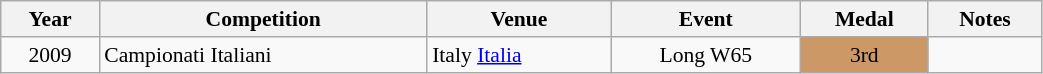<table class="wikitable" width=55% style="font-size:90%; text-align:center;">
<tr>
<th>Year</th>
<th>Competition</th>
<th>Venue</th>
<th>Event</th>
<th>Medal</th>
<th>Notes</th>
</tr>
<tr>
<td align=center rowspan=2>2009</td>
<td rowspan=2 align=left>Campionati Italiani</td>
<td rowspan=2 align=left>Italy <a href='#'>Italia</a></td>
<td>Long W65</td>
<td bgcolor=cc9966>3rd</td>
</tr>
</table>
